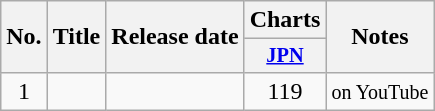<table class="wikitable">
<tr>
<th rowspan="2">No.</th>
<th rowspan="2">Title</th>
<th rowspan="2">Release date</th>
<th>Charts</th>
<th rowspan="2">Notes</th>
</tr>
<tr style="width:3em;font-size:85%;">
<th><a href='#'>JPN</a><br></th>
</tr>
<tr>
<td align="center">1</td>
<td></td>
<td></td>
<td align="center">119</td>
<td><small> on YouTube</small></td>
</tr>
</table>
